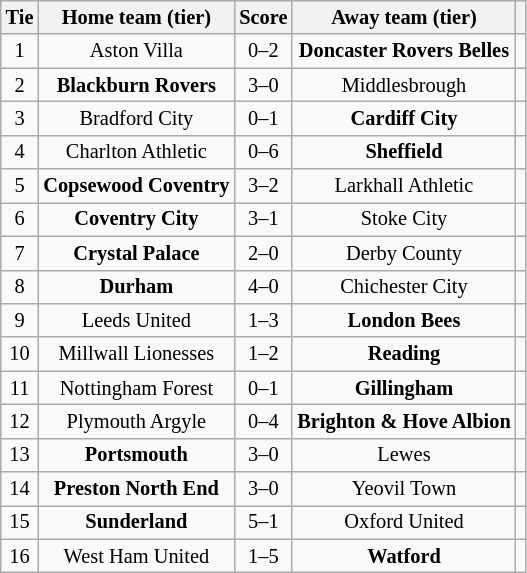<table class="wikitable" style="text-align:center; font-size:85%">
<tr>
<th>Tie</th>
<th>Home team (tier)</th>
<th>Score</th>
<th>Away team (tier)</th>
<th></th>
</tr>
<tr>
<td align="center">1</td>
<td>Aston Villa</td>
<td align="center">0–2</td>
<td><strong>Doncaster Rovers Belles</strong></td>
<td></td>
</tr>
<tr>
<td align="center">2</td>
<td><strong>Blackburn Rovers</strong></td>
<td align="center">3–0</td>
<td>Middlesbrough</td>
<td></td>
</tr>
<tr>
<td align="center">3</td>
<td>Bradford City</td>
<td align="center">0–1</td>
<td><strong>Cardiff City</strong></td>
<td></td>
</tr>
<tr>
<td align="center">4</td>
<td>Charlton Athletic</td>
<td align="center">0–6</td>
<td><strong>Sheffield</strong></td>
<td></td>
</tr>
<tr>
<td align="center">5</td>
<td><strong>Copsewood Coventry</strong></td>
<td>3–2 </td>
<td>Larkhall Athletic</td>
<td></td>
</tr>
<tr>
<td align="center">6</td>
<td><strong>Coventry City</strong></td>
<td>3–1</td>
<td>Stoke City</td>
<td></td>
</tr>
<tr>
<td align="center">7</td>
<td><strong>Crystal Palace</strong></td>
<td align="center">2–0</td>
<td>Derby County</td>
<td></td>
</tr>
<tr>
<td align="center">8</td>
<td><strong>Durham</strong></td>
<td align="center">4–0</td>
<td>Chichester City</td>
<td></td>
</tr>
<tr>
<td align="center">9</td>
<td>Leeds United</td>
<td>1–3</td>
<td><strong>London Bees</strong></td>
<td></td>
</tr>
<tr>
<td align="center">10</td>
<td>Millwall Lionesses</td>
<td>1–2</td>
<td><strong>Reading</strong></td>
<td></td>
</tr>
<tr>
<td align="center">11</td>
<td>Nottingham Forest</td>
<td align="center">0–1</td>
<td><strong>Gillingham</strong></td>
<td></td>
</tr>
<tr>
<td align="center">12</td>
<td>Plymouth Argyle</td>
<td align="center">0–4</td>
<td><strong>Brighton & Hove Albion</strong></td>
<td></td>
</tr>
<tr>
<td align="center">13</td>
<td><strong>Portsmouth</strong></td>
<td align="center">3–0</td>
<td>Lewes</td>
<td></td>
</tr>
<tr>
<td align="center">14</td>
<td><strong>Preston North End</strong></td>
<td align="center">3–0</td>
<td>Yeovil Town</td>
<td></td>
</tr>
<tr>
<td align="center">15</td>
<td><strong>Sunderland</strong></td>
<td>5–1</td>
<td>Oxford United</td>
<td></td>
</tr>
<tr>
<td align="center">16</td>
<td>West Ham United</td>
<td>1–5</td>
<td><strong>Watford</strong></td>
<td></td>
</tr>
</table>
